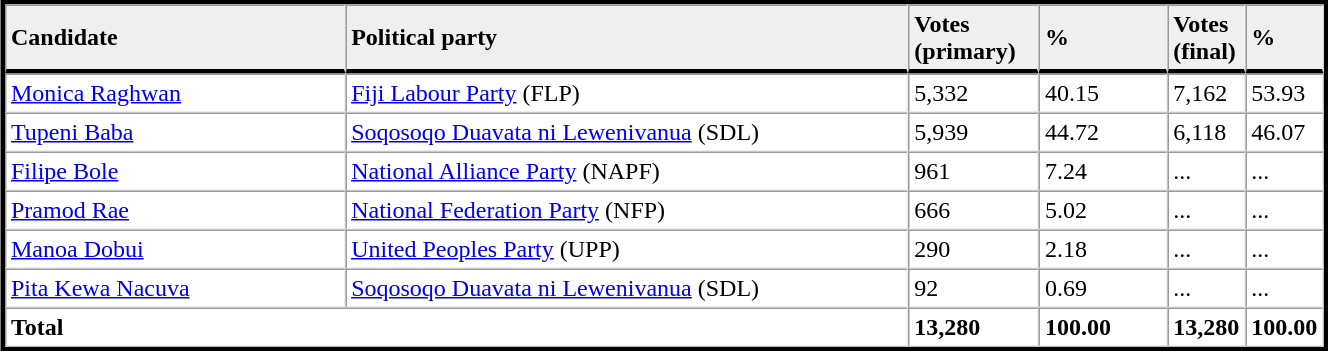<table table width="70%" border="1" align="center" cellpadding=3 cellspacing=0 style="margin:5px; border:3px solid;">
<tr>
<td td width="27%" style="border-bottom:3px solid; background:#efefef;"><strong>Candidate</strong></td>
<td td width="45%" style="border-bottom:3px solid; background:#efefef;"><strong>Political party</strong></td>
<td td width="10%" style="border-bottom:3px solid; background:#efefef;"><strong>Votes<br>(primary)</strong></td>
<td td width="10%" style="border-bottom:3px solid; background:#efefef;"><strong>%</strong></td>
<td td width="4%" style="border-bottom:3px solid; background:#efefef;"><strong>Votes<br>(final)</strong></td>
<td td width="4%" style="border-bottom:3px solid; background:#efefef;"><strong>%</strong></td>
</tr>
<tr>
<td><a href='#'>Monica Raghwan</a></td>
<td><a href='#'>Fiji Labour Party</a> (FLP)</td>
<td>5,332</td>
<td>40.15</td>
<td>7,162</td>
<td>53.93</td>
</tr>
<tr>
<td><a href='#'>Tupeni Baba</a></td>
<td><a href='#'>Soqosoqo Duavata ni Lewenivanua</a> (SDL)</td>
<td>5,939</td>
<td>44.72</td>
<td>6,118</td>
<td>46.07</td>
</tr>
<tr>
<td><a href='#'>Filipe Bole</a></td>
<td><a href='#'>National Alliance Party</a> (NAPF)</td>
<td>961</td>
<td>7.24</td>
<td>...</td>
<td>...</td>
</tr>
<tr>
<td><a href='#'>Pramod Rae</a></td>
<td><a href='#'>National Federation Party</a> (NFP)</td>
<td>666</td>
<td>5.02</td>
<td>...</td>
<td>...</td>
</tr>
<tr>
<td><a href='#'>Manoa Dobui</a></td>
<td><a href='#'>United Peoples Party</a> (UPP)</td>
<td>290</td>
<td>2.18</td>
<td>...</td>
<td>...</td>
</tr>
<tr>
<td><a href='#'>Pita Kewa Nacuva</a></td>
<td><a href='#'>Soqosoqo Duavata ni Lewenivanua</a> (SDL)</td>
<td>92</td>
<td>0.69</td>
<td>...</td>
<td>...</td>
</tr>
<tr>
<td colspan=2><strong>Total</strong></td>
<td><strong>13,280</strong></td>
<td><strong>100.00</strong></td>
<td><strong>13,280</strong></td>
<td><strong>100.00</strong></td>
</tr>
<tr>
</tr>
</table>
